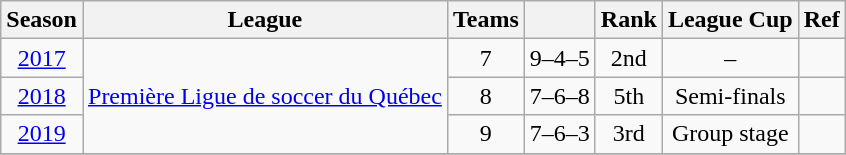<table class="wikitable" style="text-align: center;">
<tr>
<th>Season</th>
<th>League</th>
<th>Teams</th>
<th></th>
<th>Rank</th>
<th>League Cup</th>
<th>Ref</th>
</tr>
<tr>
<td><a href='#'>2017</a></td>
<td rowspan="3"><a href='#'>Première Ligue de soccer du Québec</a></td>
<td>7</td>
<td>9–4–5</td>
<td>2nd</td>
<td>–</td>
<td></td>
</tr>
<tr>
<td><a href='#'>2018</a></td>
<td>8</td>
<td>7–6–8</td>
<td>5th</td>
<td>Semi-finals</td>
<td></td>
</tr>
<tr>
<td><a href='#'>2019</a></td>
<td>9</td>
<td>7–6–3</td>
<td>3rd</td>
<td>Group stage</td>
<td></td>
</tr>
<tr>
</tr>
</table>
